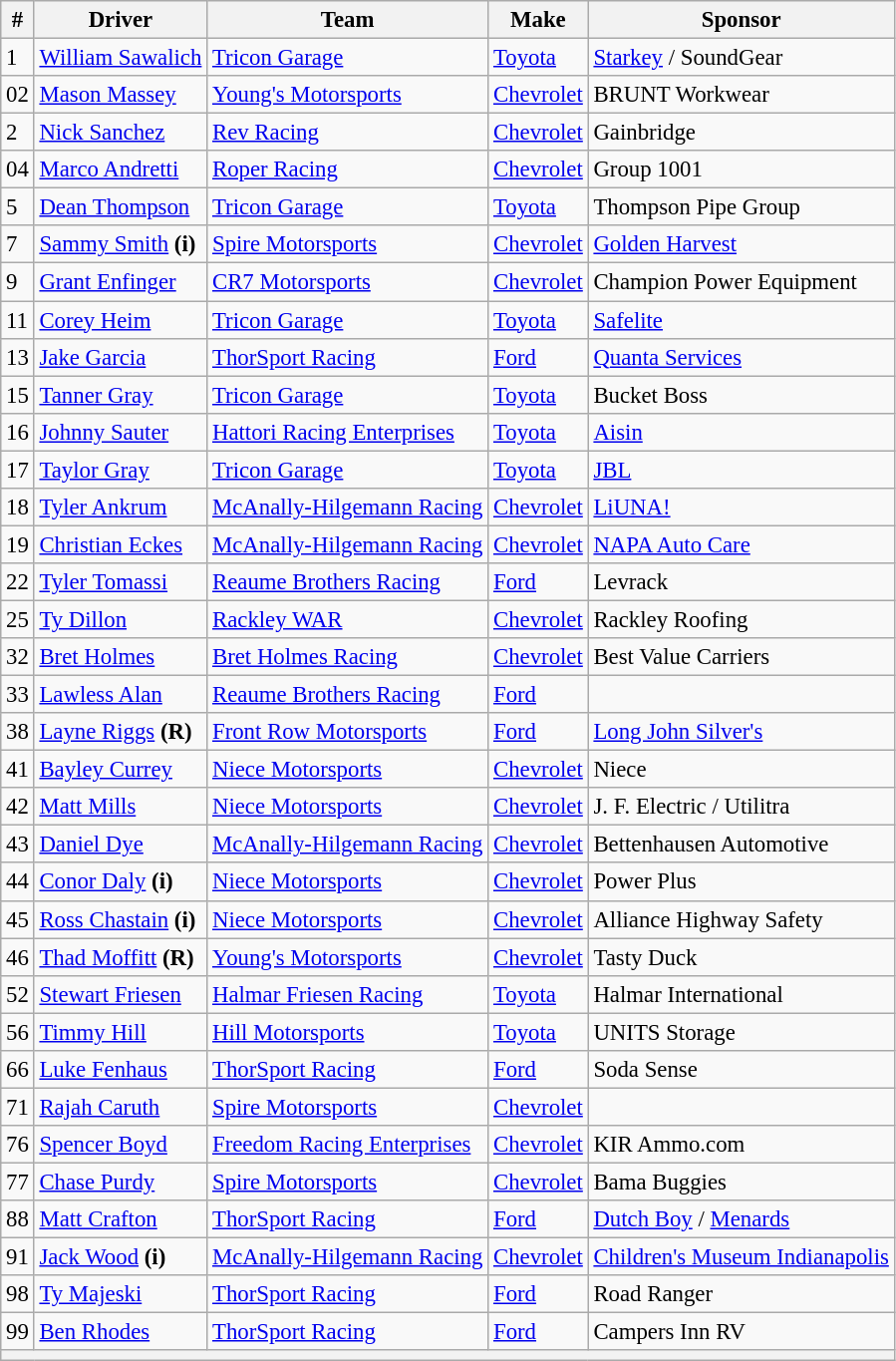<table class="wikitable" style="font-size: 95%;">
<tr>
<th>#</th>
<th>Driver</th>
<th>Team</th>
<th>Make</th>
<th>Sponsor</th>
</tr>
<tr>
<td>1</td>
<td><a href='#'>William Sawalich</a></td>
<td><a href='#'>Tricon Garage</a></td>
<td><a href='#'>Toyota</a></td>
<td><a href='#'>Starkey</a> / SoundGear</td>
</tr>
<tr>
<td>02</td>
<td><a href='#'>Mason Massey</a></td>
<td><a href='#'>Young's Motorsports</a></td>
<td><a href='#'>Chevrolet</a></td>
<td>BRUNT Workwear</td>
</tr>
<tr>
<td>2</td>
<td><a href='#'>Nick Sanchez</a></td>
<td><a href='#'>Rev Racing</a></td>
<td><a href='#'>Chevrolet</a></td>
<td>Gainbridge</td>
</tr>
<tr>
<td>04</td>
<td><a href='#'>Marco Andretti</a></td>
<td><a href='#'>Roper Racing</a></td>
<td><a href='#'>Chevrolet</a></td>
<td>Group 1001</td>
</tr>
<tr>
<td>5</td>
<td><a href='#'>Dean Thompson</a></td>
<td><a href='#'>Tricon Garage</a></td>
<td><a href='#'>Toyota</a></td>
<td>Thompson Pipe Group</td>
</tr>
<tr>
<td>7</td>
<td><a href='#'>Sammy Smith</a> <strong>(i)</strong></td>
<td><a href='#'>Spire Motorsports</a></td>
<td><a href='#'>Chevrolet</a></td>
<td><a href='#'>Golden Harvest</a></td>
</tr>
<tr>
<td>9</td>
<td><a href='#'>Grant Enfinger</a></td>
<td><a href='#'>CR7 Motorsports</a></td>
<td><a href='#'>Chevrolet</a></td>
<td>Champion Power Equipment</td>
</tr>
<tr>
<td>11</td>
<td><a href='#'>Corey Heim</a></td>
<td><a href='#'>Tricon Garage</a></td>
<td><a href='#'>Toyota</a></td>
<td><a href='#'>Safelite</a></td>
</tr>
<tr>
<td>13</td>
<td><a href='#'>Jake Garcia</a></td>
<td><a href='#'>ThorSport Racing</a></td>
<td><a href='#'>Ford</a></td>
<td><a href='#'>Quanta Services</a></td>
</tr>
<tr>
<td>15</td>
<td><a href='#'>Tanner Gray</a></td>
<td><a href='#'>Tricon Garage</a></td>
<td><a href='#'>Toyota</a></td>
<td>Bucket Boss</td>
</tr>
<tr>
<td>16</td>
<td><a href='#'>Johnny Sauter</a></td>
<td><a href='#'>Hattori Racing Enterprises</a></td>
<td><a href='#'>Toyota</a></td>
<td><a href='#'>Aisin</a></td>
</tr>
<tr>
<td>17</td>
<td><a href='#'>Taylor Gray</a></td>
<td><a href='#'>Tricon Garage</a></td>
<td><a href='#'>Toyota</a></td>
<td><a href='#'>JBL</a></td>
</tr>
<tr>
<td>18</td>
<td><a href='#'>Tyler Ankrum</a></td>
<td><a href='#'>McAnally-Hilgemann Racing</a></td>
<td><a href='#'>Chevrolet</a></td>
<td><a href='#'>LiUNA!</a></td>
</tr>
<tr>
<td>19</td>
<td><a href='#'>Christian Eckes</a></td>
<td><a href='#'>McAnally-Hilgemann Racing</a></td>
<td><a href='#'>Chevrolet</a></td>
<td><a href='#'>NAPA Auto Care</a></td>
</tr>
<tr>
<td>22</td>
<td><a href='#'>Tyler Tomassi</a></td>
<td><a href='#'>Reaume Brothers Racing</a></td>
<td><a href='#'>Ford</a></td>
<td>Levrack</td>
</tr>
<tr>
<td>25</td>
<td><a href='#'>Ty Dillon</a></td>
<td><a href='#'>Rackley WAR</a></td>
<td><a href='#'>Chevrolet</a></td>
<td>Rackley Roofing</td>
</tr>
<tr>
<td>32</td>
<td><a href='#'>Bret Holmes</a></td>
<td><a href='#'>Bret Holmes Racing</a></td>
<td><a href='#'>Chevrolet</a></td>
<td>Best Value Carriers</td>
</tr>
<tr>
<td>33</td>
<td><a href='#'>Lawless Alan</a></td>
<td><a href='#'>Reaume Brothers Racing</a></td>
<td><a href='#'>Ford</a></td>
<td></td>
</tr>
<tr>
<td>38</td>
<td><a href='#'>Layne Riggs</a> <strong>(R)</strong></td>
<td><a href='#'>Front Row Motorsports</a></td>
<td><a href='#'>Ford</a></td>
<td><a href='#'>Long John Silver's</a></td>
</tr>
<tr>
<td>41</td>
<td><a href='#'>Bayley Currey</a></td>
<td><a href='#'>Niece Motorsports</a></td>
<td><a href='#'>Chevrolet</a></td>
<td>Niece</td>
</tr>
<tr>
<td>42</td>
<td><a href='#'>Matt Mills</a></td>
<td><a href='#'>Niece Motorsports</a></td>
<td><a href='#'>Chevrolet</a></td>
<td>J. F. Electric / Utilitra</td>
</tr>
<tr>
<td>43</td>
<td><a href='#'>Daniel Dye</a></td>
<td><a href='#'>McAnally-Hilgemann Racing</a></td>
<td><a href='#'>Chevrolet</a></td>
<td>Bettenhausen Automotive</td>
</tr>
<tr>
<td>44</td>
<td><a href='#'>Conor Daly</a> <strong>(i)</strong></td>
<td><a href='#'>Niece Motorsports</a></td>
<td><a href='#'>Chevrolet</a></td>
<td>Power Plus</td>
</tr>
<tr>
<td>45</td>
<td nowrap><a href='#'>Ross Chastain</a> <strong>(i)</strong></td>
<td><a href='#'>Niece Motorsports</a></td>
<td><a href='#'>Chevrolet</a></td>
<td>Alliance Highway Safety</td>
</tr>
<tr>
<td>46</td>
<td><a href='#'>Thad Moffitt</a> <strong>(R)</strong></td>
<td><a href='#'>Young's Motorsports</a></td>
<td><a href='#'>Chevrolet</a></td>
<td>Tasty Duck</td>
</tr>
<tr>
<td>52</td>
<td><a href='#'>Stewart Friesen</a></td>
<td><a href='#'>Halmar Friesen Racing</a></td>
<td><a href='#'>Toyota</a></td>
<td>Halmar International</td>
</tr>
<tr>
<td>56</td>
<td><a href='#'>Timmy Hill</a></td>
<td><a href='#'>Hill Motorsports</a></td>
<td><a href='#'>Toyota</a></td>
<td>UNITS Storage</td>
</tr>
<tr>
<td>66</td>
<td><a href='#'>Luke Fenhaus</a></td>
<td><a href='#'>ThorSport Racing</a></td>
<td><a href='#'>Ford</a></td>
<td>Soda Sense</td>
</tr>
<tr>
<td>71</td>
<td><a href='#'>Rajah Caruth</a></td>
<td><a href='#'>Spire Motorsports</a></td>
<td><a href='#'>Chevrolet</a></td>
<td></td>
</tr>
<tr>
<td>76</td>
<td><a href='#'>Spencer Boyd</a></td>
<td nowrap><a href='#'>Freedom Racing Enterprises</a></td>
<td><a href='#'>Chevrolet</a></td>
<td>KIR Ammo.com</td>
</tr>
<tr>
<td>77</td>
<td><a href='#'>Chase Purdy</a></td>
<td><a href='#'>Spire Motorsports</a></td>
<td><a href='#'>Chevrolet</a></td>
<td>Bama Buggies</td>
</tr>
<tr>
<td>88</td>
<td><a href='#'>Matt Crafton</a></td>
<td><a href='#'>ThorSport Racing</a></td>
<td><a href='#'>Ford</a></td>
<td><a href='#'>Dutch Boy</a> / <a href='#'>Menards</a></td>
</tr>
<tr>
<td>91</td>
<td><a href='#'>Jack Wood</a> <strong>(i)</strong></td>
<td><a href='#'>McAnally-Hilgemann Racing</a></td>
<td><a href='#'>Chevrolet</a></td>
<td><a href='#'>Children's Museum Indianapolis</a></td>
</tr>
<tr>
<td>98</td>
<td><a href='#'>Ty Majeski</a></td>
<td><a href='#'>ThorSport Racing</a></td>
<td><a href='#'>Ford</a></td>
<td>Road Ranger</td>
</tr>
<tr>
<td>99</td>
<td><a href='#'>Ben Rhodes</a></td>
<td><a href='#'>ThorSport Racing</a></td>
<td><a href='#'>Ford</a></td>
<td>Campers Inn RV</td>
</tr>
<tr>
<th colspan="5"></th>
</tr>
</table>
